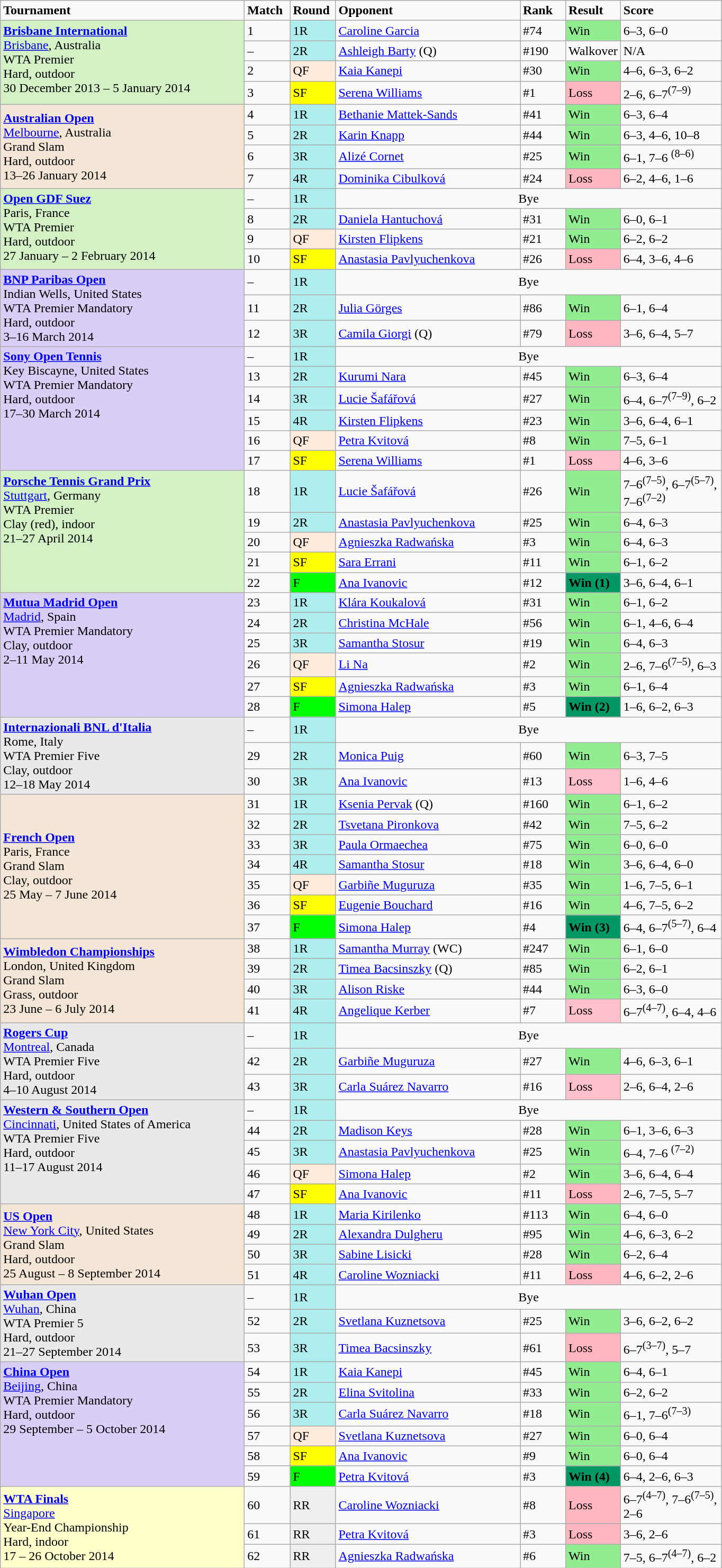<table class="wikitable">
<tr style="font-weight:bold">
<td style="width:300px;">Tournament</td>
<td style="width:50px;">Match</td>
<td style="width:50px;">Round</td>
<td style="width:225px;">Opponent</td>
<td style="width:50px;">Rank</td>
<td style="width:50px;">Result</td>
<td style="width:120px;">Score</td>
</tr>
<tr>
<td rowspan="4" style="background:#d4f1c5; text-align:left; vertical-align:top;"><strong><a href='#'>Brisbane International</a></strong><br> <a href='#'>Brisbane</a>, Australia<br>WTA Premier<br>Hard, outdoor<br>30 December 2013 – 5 January 2014</td>
<td>1</td>
<td style="background:#afeeee;">1R</td>
<td> <a href='#'>Caroline Garcia</a></td>
<td>#74</td>
<td bgcolor=lightgreen>Win</td>
<td>6–3, 6–0</td>
</tr>
<tr>
<td>–</td>
<td style="background:#afeeee;">2R</td>
<td> <a href='#'>Ashleigh Barty</a> (Q)</td>
<td>#190</td>
<td>Walkover</td>
<td>N/A</td>
</tr>
<tr>
<td>2</td>
<td style="background:#ffebdc;">QF</td>
<td> <a href='#'>Kaia Kanepi</a></td>
<td>#30</td>
<td bgcolor=lightgreen>Win</td>
<td>4–6, 6–3, 6–2</td>
</tr>
<tr>
<td>3</td>
<td style="background:yellow;">SF</td>
<td> <a href='#'>Serena Williams</a></td>
<td>#1</td>
<td bgcolor=lightpink>Loss</td>
<td>2–6, 6–7<sup>(7–9)</sup></td>
</tr>
<tr>
<td rowspan="4" style="background:#f3e6d7;" text-align:left; vertical-align:top;"><strong><a href='#'>Australian Open</a></strong><br> <a href='#'>Melbourne</a>, Australia<br>Grand Slam<br>Hard, outdoor<br>13–26 January 2014</td>
<td>4</td>
<td style="background:#afeeee;">1R</td>
<td> <a href='#'>Bethanie Mattek-Sands</a></td>
<td>#41</td>
<td bgcolor=lightgreen>Win</td>
<td>6–3, 6–4</td>
</tr>
<tr>
<td>5</td>
<td style="background:#afeeee;">2R</td>
<td> <a href='#'>Karin Knapp</a></td>
<td>#44</td>
<td bgcolor=lightgreen>Win</td>
<td>6–3, 4–6, 10–8</td>
</tr>
<tr>
<td>6</td>
<td style="background:#afeeee;">3R</td>
<td> <a href='#'>Alizé Cornet</a></td>
<td>#25</td>
<td bgcolor=lightgreen>Win</td>
<td>6–1, 7–6 <sup>(8–6)</sup></td>
</tr>
<tr>
<td>7</td>
<td style="background:#afeeee;">4R</td>
<td> <a href='#'>Dominika Cibulková</a></td>
<td>#24</td>
<td bgcolor=lightpink>Loss</td>
<td>6–2, 4–6, 1–6</td>
</tr>
<tr>
<td rowspan="4" style="background:#d4f1c5; text-align:left; vertical-align:top;"><strong><a href='#'>Open GDF Suez</a></strong><br> Paris, France<br>WTA Premier<br>Hard, outdoor<br>27 January – 2 February 2014</td>
<td>–</td>
<td style="background:#afeeee;">1R</td>
<td colspan=4 align="center">Bye</td>
</tr>
<tr>
<td>8</td>
<td style="background:#afeeee;">2R</td>
<td> <a href='#'>Daniela Hantuchová</a></td>
<td>#31</td>
<td bgcolor=lightgreen>Win</td>
<td>6–0, 6–1</td>
</tr>
<tr>
<td>9</td>
<td style="background:#ffebdc;">QF</td>
<td> <a href='#'>Kirsten Flipkens</a></td>
<td>#21</td>
<td bgcolor=lightgreen>Win</td>
<td>6–2, 6–2</td>
</tr>
<tr>
<td>10</td>
<td style="background:yellow;">SF</td>
<td> <a href='#'>Anastasia Pavlyuchenkova</a></td>
<td>#26</td>
<td bgcolor=lightpink>Loss</td>
<td>6–4, 3–6, 4–6</td>
</tr>
<tr>
<td rowspan="3" style="background:#D8CEF6; text-align:left; vertical-align:top;"><strong><a href='#'>BNP Paribas Open</a></strong><br> Indian Wells, United States<br>WTA Premier Mandatory<br>Hard, outdoor<br>3–16 March 2014</td>
<td>–</td>
<td style="background:#afeeee;">1R</td>
<td colspan=4 align="center">Bye</td>
</tr>
<tr>
<td>11</td>
<td style="background:#afeeee;">2R</td>
<td> <a href='#'>Julia Görges</a></td>
<td>#86</td>
<td bgcolor=lightgreen>Win</td>
<td>6–1, 6–4</td>
</tr>
<tr>
<td>12</td>
<td style="background:#afeeee;">3R</td>
<td> <a href='#'>Camila Giorgi</a> (Q)</td>
<td>#79</td>
<td bgcolor=lightpink>Loss</td>
<td>3–6, 6–4, 5–7</td>
</tr>
<tr>
<td rowspan="6" style="background:#D8CEF6; text-align:left; vertical-align:top;"><strong><a href='#'>Sony Open Tennis</a></strong><br> Key Biscayne, United States<br>WTA Premier Mandatory<br>Hard, outdoor<br>17–30 March 2014</td>
<td>–</td>
<td style="background:#afeeee;">1R</td>
<td colspan=4 align="center">Bye</td>
</tr>
<tr>
<td>13</td>
<td style="background:#afeeee;">2R</td>
<td> <a href='#'>Kurumi Nara</a></td>
<td>#45</td>
<td bgcolor=lightgreen>Win</td>
<td>6–3, 6–4</td>
</tr>
<tr>
<td>14</td>
<td style="background:#afeeee;">3R</td>
<td> <a href='#'>Lucie Šafářová</a></td>
<td>#27</td>
<td bgcolor=lightgreen>Win</td>
<td>6–4, 6–7<sup>(7–9)</sup>, 6–2</td>
</tr>
<tr>
<td>15</td>
<td style="background:#afeeee;">4R</td>
<td> <a href='#'>Kirsten Flipkens</a></td>
<td>#23</td>
<td bgcolor=lightgreen>Win</td>
<td>3–6, 6–4, 6–1</td>
</tr>
<tr>
<td>16</td>
<td style="background:#ffebdc;">QF</td>
<td> <a href='#'>Petra Kvitová</a></td>
<td>#8</td>
<td bgcolor=lightgreen>Win</td>
<td>7–5, 6–1</td>
</tr>
<tr>
<td>17</td>
<td style="background:yellow;">SF</td>
<td> <a href='#'>Serena Williams</a></td>
<td>#1</td>
<td bgcolor=pink>Loss</td>
<td>4–6, 3–6</td>
</tr>
<tr>
<td rowspan="5" style="background:#d4f1c5; text-align:left; vertical-align:top;"><strong><a href='#'>Porsche Tennis Grand Prix</a></strong><br> <a href='#'>Stuttgart</a>, Germany<br>WTA Premier<br>Clay (red), indoor<br>21–27 April 2014</td>
<td>18</td>
<td style="background:#afeeee;">1R</td>
<td> <a href='#'>Lucie Šafářová</a></td>
<td>#26</td>
<td bgcolor=lightgreen>Win</td>
<td>7–6<sup>(7–5)</sup>, 6–7<sup>(5–7)</sup>, 7–6<sup>(7–2)</sup></td>
</tr>
<tr>
<td>19</td>
<td style="background:#afeeee;">2R</td>
<td> <a href='#'>Anastasia Pavlyuchenkova</a></td>
<td>#25</td>
<td bgcolor=lightgreen>Win</td>
<td>6–4, 6–3</td>
</tr>
<tr>
<td>20</td>
<td style="background:#ffebdc;">QF</td>
<td> <a href='#'>Agnieszka Radwańska</a></td>
<td>#3</td>
<td bgcolor=lightgreen>Win</td>
<td>6–4, 6–3</td>
</tr>
<tr>
<td>21</td>
<td style="background:yellow;">SF</td>
<td> <a href='#'>Sara Errani</a></td>
<td>#11</td>
<td bgcolor=lightgreen>Win</td>
<td>6–1, 6–2</td>
</tr>
<tr>
<td>22</td>
<td style="background:lime;">F</td>
<td> <a href='#'>Ana Ivanovic</a></td>
<td>#12</td>
<td bgcolor=#009966><strong>Win (1)</strong></td>
<td>3–6, 6–4, 6–1</td>
</tr>
<tr>
<td rowspan="6" style="background:#D8CEF6; text-align:left; vertical-align:top;"><strong><a href='#'>Mutua Madrid Open</a></strong><br> <a href='#'>Madrid</a>, Spain<br>WTA Premier Mandatory<br>Clay, outdoor<br>2–11 May 2014</td>
<td>23</td>
<td style="background:#afeeee;">1R</td>
<td> <a href='#'>Klára Koukalová</a></td>
<td>#31</td>
<td bgcolor=lightgreen>Win</td>
<td>6–1, 6–2</td>
</tr>
<tr>
<td>24</td>
<td style="background:#afeeee;">2R</td>
<td> <a href='#'>Christina McHale</a></td>
<td>#56</td>
<td bgcolor=lightgreen>Win</td>
<td>6–1, 4–6, 6–4</td>
</tr>
<tr>
<td>25</td>
<td style="background:#afeeee;">3R</td>
<td> <a href='#'>Samantha Stosur</a></td>
<td>#19</td>
<td bgcolor=lightgreen>Win</td>
<td>6–4, 6–3</td>
</tr>
<tr>
<td>26</td>
<td style="background:#ffebdc;">QF</td>
<td> <a href='#'>Li Na</a></td>
<td>#2</td>
<td bgcolor=lightgreen>Win</td>
<td>2–6, 7–6<sup>(7–5)</sup>, 6–3</td>
</tr>
<tr>
<td>27</td>
<td style="background:yellow;">SF</td>
<td> <a href='#'>Agnieszka Radwańska</a></td>
<td>#3</td>
<td bgcolor=lightgreen>Win</td>
<td>6–1, 6–4</td>
</tr>
<tr>
<td>28</td>
<td style="background:lime;">F</td>
<td> <a href='#'>Simona Halep</a></td>
<td>#5</td>
<td bgcolor=#009966><strong>Win (2)</strong></td>
<td>1–6, 6–2, 6–3</td>
</tr>
<tr>
<td rowspan="3" style="background:#e9e9e9; text-align:left; vertical-align:top;"><strong><a href='#'>Internazionali BNL d'Italia</a></strong><br> Rome, Italy<br>WTA Premier Five<br>Clay, outdoor<br>12–18 May 2014</td>
<td>–</td>
<td style="background:#afeeee;">1R</td>
<td colspan=4 align="center">Bye</td>
</tr>
<tr>
<td>29</td>
<td style="background:#afeeee;">2R</td>
<td> <a href='#'>Monica Puig</a></td>
<td>#60</td>
<td bgcolor=lightgreen>Win</td>
<td>6–3, 7–5</td>
</tr>
<tr>
<td>30</td>
<td style="background:#afeeee;">3R</td>
<td> <a href='#'>Ana Ivanovic</a></td>
<td>#13</td>
<td bgcolor=pink>Loss</td>
<td>1–6, 4–6</td>
</tr>
<tr>
<td rowspan="7" style="background:#f3e6d7;" text-align:left; vertical-align:top;"><strong><a href='#'>French Open</a></strong><br> Paris, France<br>Grand Slam<br>Clay, outdoor<br>25 May – 7 June 2014</td>
<td>31</td>
<td style="background:#afeeee;">1R</td>
<td> <a href='#'>Ksenia Pervak</a> (Q)</td>
<td>#160</td>
<td bgcolor=lightgreen>Win</td>
<td>6–1, 6–2</td>
</tr>
<tr>
<td>32</td>
<td style="background:#afeeee;">2R</td>
<td> <a href='#'>Tsvetana Pironkova</a></td>
<td>#42</td>
<td bgcolor=lightgreen>Win</td>
<td>7–5, 6–2</td>
</tr>
<tr>
<td>33</td>
<td style="background:#afeeee;">3R</td>
<td> <a href='#'>Paula Ormaechea</a></td>
<td>#75</td>
<td bgcolor=lightgreen>Win</td>
<td>6–0, 6–0</td>
</tr>
<tr>
<td>34</td>
<td style="background:#afeeee;">4R</td>
<td> <a href='#'>Samantha Stosur</a></td>
<td>#18</td>
<td bgcolor=lightgreen>Win</td>
<td>3–6, 6–4, 6–0</td>
</tr>
<tr>
<td>35</td>
<td style="background:#ffebdc;">QF</td>
<td> <a href='#'>Garbiñe Muguruza</a></td>
<td>#35</td>
<td bgcolor=lightgreen>Win</td>
<td>1–6, 7–5, 6–1</td>
</tr>
<tr>
<td>36</td>
<td style="background:yellow;">SF</td>
<td> <a href='#'>Eugenie Bouchard</a></td>
<td>#16</td>
<td bgcolor=lightgreen>Win</td>
<td>4–6, 7–5, 6–2</td>
</tr>
<tr>
<td>37</td>
<td style="background:lime;">F</td>
<td> <a href='#'>Simona Halep</a></td>
<td>#4</td>
<td bgcolor=#009966><strong>Win (3)</strong></td>
<td>6–4, 6–7<sup>(5–7)</sup>, 6–4</td>
</tr>
<tr>
<td rowspan="4" style="background:#f3e6d7;" text-align:left; vertical-align:top;"><strong><a href='#'>Wimbledon Championships</a></strong><br>London, United Kingdom<br>Grand Slam<br>Grass, outdoor<br>23 June – 6 July 2014</td>
<td>38</td>
<td style="background:#afeeee;">1R</td>
<td> <a href='#'>Samantha Murray</a> (WC)</td>
<td>#247</td>
<td bgcolor=lightgreen>Win</td>
<td>6–1, 6–0</td>
</tr>
<tr>
<td>39</td>
<td style="background:#afeeee;">2R</td>
<td> <a href='#'>Timea Bacsinszky</a> (Q)</td>
<td>#85</td>
<td bgcolor=lightgreen>Win</td>
<td>6–2, 6–1</td>
</tr>
<tr>
<td>40</td>
<td style="background:#afeeee;">3R</td>
<td> <a href='#'>Alison Riske</a></td>
<td>#44</td>
<td bgcolor=lightgreen>Win</td>
<td>6–3, 6–0</td>
</tr>
<tr>
<td>41</td>
<td style="background:#afeeee;">4R</td>
<td> <a href='#'>Angelique Kerber</a></td>
<td>#7</td>
<td bgcolor=pink>Loss</td>
<td>6–7<sup>(4–7)</sup>, 6–4, 4–6</td>
</tr>
<tr>
<td rowspan="3" style="background:#e9e9e9; text-align:left; vertical-align:top;"><strong><a href='#'>Rogers Cup</a></strong><br> <a href='#'>Montreal</a>, Canada<br>WTA Premier Five<br>Hard, outdoor<br>4–10 August 2014</td>
<td>–</td>
<td style="background:#afeeee;">1R</td>
<td colspan=4 align="center">Bye</td>
</tr>
<tr>
<td>42</td>
<td style="background:#afeeee;">2R</td>
<td> <a href='#'>Garbiñe Muguruza</a></td>
<td>#27</td>
<td bgcolor=lightgreen>Win</td>
<td>4–6, 6–3, 6–1</td>
</tr>
<tr>
<td>43</td>
<td style="background:#afeeee;">3R</td>
<td> <a href='#'>Carla Suárez Navarro</a></td>
<td>#16</td>
<td bgcolor=pink>Loss</td>
<td>2–6, 6–4, 2–6</td>
</tr>
<tr>
<td rowspan="5" style="background:#e9e9e9; text-align:left; vertical-align:top;"><strong><a href='#'>Western & Southern Open</a></strong><br> <a href='#'>Cincinnati</a>, United States of America<br>WTA Premier Five<br>Hard, outdoor<br>11–17 August 2014</td>
<td>–</td>
<td style="background:#afeeee;">1R</td>
<td colspan=4 align="center">Bye</td>
</tr>
<tr>
<td>44</td>
<td style="background:#afeeee;">2R</td>
<td> <a href='#'>Madison Keys</a></td>
<td>#28</td>
<td bgcolor=lightgreen>Win</td>
<td>6–1, 3–6, 6–3</td>
</tr>
<tr>
<td>45</td>
<td style="background:#afeeee;">3R</td>
<td> <a href='#'>Anastasia Pavlyuchenkova</a></td>
<td>#25</td>
<td bgcolor=lightgreen>Win</td>
<td>6–4, 7–6 <sup>(7–2)</sup></td>
</tr>
<tr>
<td>46</td>
<td style="background:#ffebdc;">QF</td>
<td> <a href='#'>Simona Halep</a></td>
<td>#2</td>
<td bgcolor=lightgreen>Win</td>
<td>3–6, 6–4, 6–4</td>
</tr>
<tr>
<td>47</td>
<td style="background:yellow;">SF</td>
<td> <a href='#'>Ana Ivanovic</a></td>
<td>#11</td>
<td bgcolor=lightpink>Loss</td>
<td>2–6, 7–5, 5–7</td>
</tr>
<tr>
<td rowspan="4" style="background:#f3e6d7;" text-align:left; vertical-align:top;"><strong><a href='#'>US Open</a></strong><br> <a href='#'>New York City</a>, United States<br>Grand Slam<br>Hard, outdoor<br>25 August – 8 September 2014</td>
<td>48</td>
<td style="background:#afeeee;">1R</td>
<td> <a href='#'>Maria Kirilenko</a></td>
<td>#113</td>
<td bgcolor=lightgreen>Win</td>
<td>6–4, 6–0</td>
</tr>
<tr>
<td>49</td>
<td style="background:#afeeee;">2R</td>
<td> <a href='#'>Alexandra Dulgheru</a></td>
<td>#95</td>
<td bgcolor=lightgreen>Win</td>
<td>4–6, 6–3, 6–2</td>
</tr>
<tr>
<td>50</td>
<td style="background:#afeeee;">3R</td>
<td> <a href='#'>Sabine Lisicki</a></td>
<td>#28</td>
<td bgcolor=lightgreen>Win</td>
<td>6–2, 6–4</td>
</tr>
<tr>
<td>51</td>
<td style="background:#afeeee;">4R</td>
<td> <a href='#'>Caroline Wozniacki</a></td>
<td>#11</td>
<td bgcolor=lightpink>Loss</td>
<td>4–6, 6–2, 2–6</td>
</tr>
<tr>
<td rowspan="3" style="background:#e9e9e9; text-align:left; vertical-align:top;"><strong><a href='#'>Wuhan Open</a></strong><br> <a href='#'>Wuhan</a>, China<br>WTA Premier 5<br>Hard, outdoor<br>21–27 September 2014</td>
<td>–</td>
<td style="background:#afeeee;">1R</td>
<td colspan=4 align="center">Bye</td>
</tr>
<tr>
<td>52</td>
<td style="background:#afeeee;">2R</td>
<td> <a href='#'>Svetlana Kuznetsova</a></td>
<td>#25</td>
<td bgcolor=lightgreen>Win</td>
<td>3–6, 6–2, 6–2</td>
</tr>
<tr>
<td>53</td>
<td style="background:#afeeee;">3R</td>
<td> <a href='#'>Timea Bacsinszky</a></td>
<td>#61</td>
<td bgcolor=lightpink>Loss</td>
<td>6–7<sup>(3–7)</sup>, 5–7</td>
</tr>
<tr>
<td rowspan="6" style="background:#D8CEF6; text-align:left; vertical-align:top;"><strong><a href='#'>China Open</a></strong><br> <a href='#'>Beijing</a>, China<br>WTA Premier Mandatory<br>Hard, outdoor<br>29 September – 5 October 2014</td>
<td>54</td>
<td style="background:#afeeee;">1R</td>
<td> <a href='#'>Kaia Kanepi</a></td>
<td>#45</td>
<td bgcolor=lightgreen>Win</td>
<td>6–4, 6–1</td>
</tr>
<tr>
<td>55</td>
<td style="background:#afeeee;">2R</td>
<td> <a href='#'>Elina Svitolina</a></td>
<td>#33</td>
<td bgcolor=lightgreen>Win</td>
<td>6–2, 6–2</td>
</tr>
<tr>
<td>56</td>
<td style="background:#afeeee;">3R</td>
<td> <a href='#'>Carla Suárez Navarro</a></td>
<td>#18</td>
<td bgcolor=lightgreen>Win</td>
<td>6–1, 7–6<sup>(7–3)</sup></td>
</tr>
<tr>
<td>57</td>
<td style="background:#ffebdc;">QF</td>
<td> <a href='#'>Svetlana Kuznetsova</a></td>
<td>#27</td>
<td bgcolor=lightgreen>Win</td>
<td>6–0, 6–4</td>
</tr>
<tr>
<td>58</td>
<td style="background:yellow;">SF</td>
<td> <a href='#'>Ana Ivanovic</a></td>
<td>#9</td>
<td bgcolor=lightgreen>Win</td>
<td>6–0, 6–4</td>
</tr>
<tr>
<td>59</td>
<td style="background:lime;">F</td>
<td> <a href='#'>Petra Kvitová</a></td>
<td>#3</td>
<td bgcolor=009966><strong>Win (4)</strong></td>
<td>6–4, 2–6, 6–3</td>
</tr>
<tr>
<td rowspan="5" style="background:#ffc;" text-align:left; vertical-align:top;"><strong><a href='#'>WTA Finals</a></strong><br> <a href='#'>Singapore</a><br> Year-End Championship<br>Hard, indoor<br>17 – 26 October 2014</td>
<td>60</td>
<td style="background:#EFEFEF;">RR</td>
<td> <a href='#'>Caroline Wozniacki</a></td>
<td>#8</td>
<td bgcolor=lightpink>Loss</td>
<td>6–7<sup>(4–7)</sup>, 7–6<sup>(7–5)</sup>, 2–6</td>
</tr>
<tr>
<td>61</td>
<td style="background:#EFEFEF;">RR</td>
<td> <a href='#'>Petra Kvitová</a></td>
<td>#3</td>
<td bgcolor=lightpink>Loss</td>
<td>3–6, 2–6</td>
</tr>
<tr>
<td>62</td>
<td style="background:#EFEFEF;">RR</td>
<td> <a href='#'>Agnieszka Radwańska</a></td>
<td>#6</td>
<td bgcolor=lightgreen>Win</td>
<td>7–5, 6–7<sup>(4–7)</sup>, 6–2</td>
</tr>
</table>
